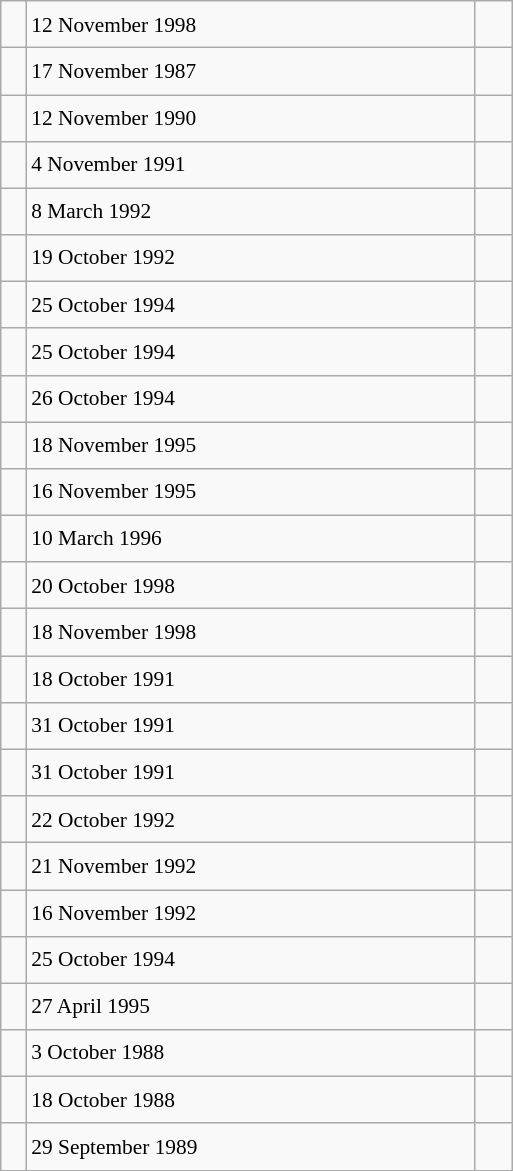<table class="wikitable" style="font-size: 89%; float: left; width: 24em; margin-right: 1em; line-height: 1.65em">
<tr>
<td></td>
<td>12 November 1998</td>
<td><small></small> </td>
</tr>
<tr>
<td></td>
<td>17 November 1987</td>
<td><small></small> </td>
</tr>
<tr>
<td></td>
<td>12 November 1990</td>
<td><small></small> </td>
</tr>
<tr>
<td></td>
<td>4 November 1991</td>
<td><small></small> </td>
</tr>
<tr>
<td></td>
<td>8 March 1992</td>
<td><small></small> </td>
</tr>
<tr>
<td></td>
<td>19 October 1992</td>
<td><small></small> </td>
</tr>
<tr>
<td></td>
<td>25 October 1994</td>
<td><small></small> </td>
</tr>
<tr>
<td></td>
<td>25 October 1994</td>
<td><small></small> </td>
</tr>
<tr>
<td></td>
<td>26 October 1994</td>
<td><small></small> </td>
</tr>
<tr>
<td></td>
<td>18 November 1995</td>
<td><small></small> </td>
</tr>
<tr>
<td></td>
<td>16 November 1995</td>
<td><small></small> </td>
</tr>
<tr>
<td></td>
<td>10 March 1996</td>
<td><small></small> </td>
</tr>
<tr>
<td></td>
<td>20 October 1998</td>
<td><small></small> </td>
</tr>
<tr>
<td></td>
<td>18 November 1998</td>
<td><small></small> </td>
</tr>
<tr>
<td></td>
<td>18 October 1991</td>
<td><small></small> </td>
</tr>
<tr>
<td></td>
<td>31 October 1991</td>
<td><small></small> </td>
</tr>
<tr>
<td></td>
<td>31 October 1991</td>
<td><small></small> </td>
</tr>
<tr>
<td></td>
<td>22 October 1992</td>
<td><small></small> </td>
</tr>
<tr>
<td></td>
<td>21 November 1992</td>
<td><small></small> </td>
</tr>
<tr>
<td></td>
<td>16 November 1992</td>
<td><small></small> </td>
</tr>
<tr>
<td></td>
<td>25 October 1994</td>
<td><small></small> </td>
</tr>
<tr>
<td></td>
<td>27 April 1995</td>
<td><small></small> </td>
</tr>
<tr>
<td></td>
<td>3 October 1988</td>
<td><small></small> </td>
</tr>
<tr>
<td></td>
<td>18 October 1988</td>
<td><small></small> </td>
</tr>
<tr>
<td></td>
<td>29 September 1989</td>
<td><small></small> </td>
</tr>
</table>
